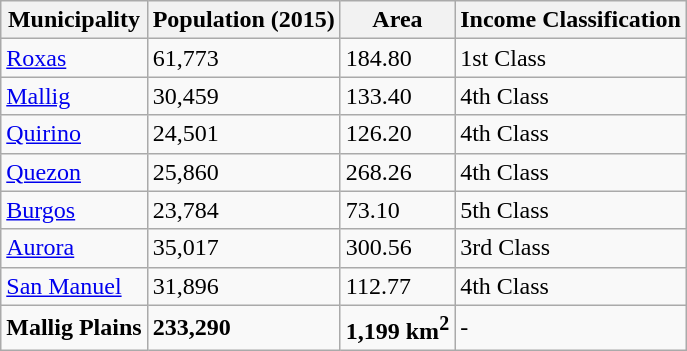<table class="wikitable sortable">
<tr>
<th>Municipality</th>
<th>Population (2015)</th>
<th>Area</th>
<th>Income Classification</th>
</tr>
<tr>
<td><a href='#'>Roxas</a></td>
<td>61,773</td>
<td>184.80</td>
<td>1st Class</td>
</tr>
<tr>
<td><a href='#'>Mallig</a></td>
<td>30,459</td>
<td>133.40</td>
<td>4th Class</td>
</tr>
<tr>
<td><a href='#'>Quirino</a></td>
<td>24,501</td>
<td>126.20</td>
<td>4th Class</td>
</tr>
<tr>
<td><a href='#'>Quezon</a></td>
<td>25,860</td>
<td>268.26</td>
<td>4th Class</td>
</tr>
<tr>
<td><a href='#'>Burgos</a></td>
<td>23,784</td>
<td>73.10</td>
<td>5th Class</td>
</tr>
<tr>
<td><a href='#'>Aurora</a></td>
<td>35,017</td>
<td>300.56</td>
<td>3rd Class</td>
</tr>
<tr>
<td><a href='#'>San Manuel</a></td>
<td>31,896</td>
<td>112.77</td>
<td>4th Class</td>
</tr>
<tr>
<td><strong>Mallig Plains</strong></td>
<td><strong>233,290</strong></td>
<td><strong>1,199 km<sup>2</sup></strong></td>
<td>-</td>
</tr>
</table>
